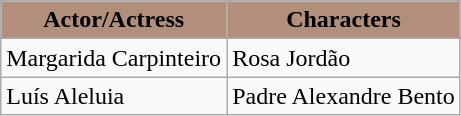<table class="wikitable sortable">
<tr>
<th style="background:#B18F7C;">Actor/Actress</th>
<th style="background:#B18F7C;">Characters</th>
</tr>
<tr>
<td>Margarida Carpinteiro</td>
<td>Rosa Jordão</td>
</tr>
<tr>
<td>Luís Aleluia</td>
<td>Padre Alexandre Bento</td>
</tr>
</table>
